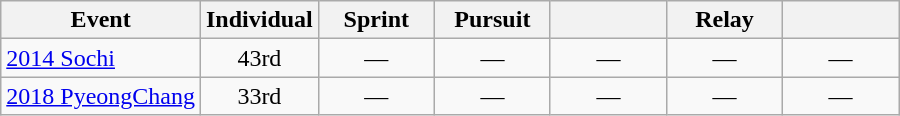<table class="wikitable" style="text-align: center;">
<tr ">
<th>Event</th>
<th style="width:70px;">Individual</th>
<th style="width:70px;">Sprint</th>
<th style="width:70px;">Pursuit</th>
<th style="width:70px;"></th>
<th style="width:70px;">Relay</th>
<th style="width:70px;"></th>
</tr>
<tr>
<td align=left> <a href='#'>2014 Sochi</a></td>
<td>43rd</td>
<td>—</td>
<td>—</td>
<td>—</td>
<td>—</td>
<td>—</td>
</tr>
<tr>
<td align=left> <a href='#'>2018 PyeongChang</a></td>
<td>33rd</td>
<td>—</td>
<td>—</td>
<td>—</td>
<td>—</td>
<td>—</td>
</tr>
</table>
